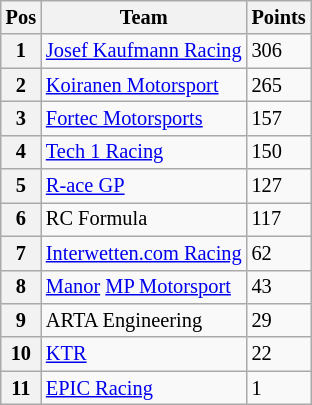<table class="wikitable" style="font-size: 85%;">
<tr>
<th>Pos</th>
<th>Team</th>
<th>Points</th>
</tr>
<tr>
<th>1</th>
<td> <a href='#'>Josef Kaufmann Racing</a></td>
<td>306</td>
</tr>
<tr>
<th>2</th>
<td> <a href='#'>Koiranen Motorsport</a></td>
<td>265</td>
</tr>
<tr>
<th>3</th>
<td> <a href='#'>Fortec Motorsports</a></td>
<td>157</td>
</tr>
<tr>
<th>4</th>
<td> <a href='#'>Tech 1 Racing</a></td>
<td>150</td>
</tr>
<tr>
<th>5</th>
<td> <a href='#'>R-ace GP</a></td>
<td>127</td>
</tr>
<tr>
<th>6</th>
<td> RC Formula</td>
<td>117</td>
</tr>
<tr>
<th>7</th>
<td> <a href='#'>Interwetten.com Racing</a></td>
<td>62</td>
</tr>
<tr>
<th>8</th>
<td> <a href='#'>Manor</a> <a href='#'>MP Motorsport</a></td>
<td>43</td>
</tr>
<tr>
<th>9</th>
<td> ARTA Engineering</td>
<td>29</td>
</tr>
<tr>
<th>10</th>
<td> <a href='#'>KTR</a></td>
<td>22</td>
</tr>
<tr>
<th>11</th>
<td> <a href='#'>EPIC Racing</a></td>
<td>1</td>
</tr>
</table>
